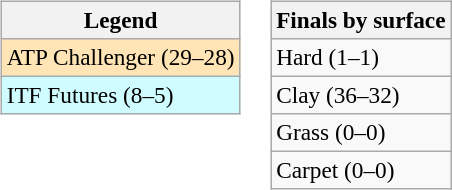<table>
<tr valign=top>
<td><br><table class=wikitable style=font-size:97%>
<tr>
<th>Legend</th>
</tr>
<tr bgcolor=moccasin>
<td>ATP Challenger (29–28)</td>
</tr>
<tr bgcolor=cffcff>
<td>ITF Futures (8–5)</td>
</tr>
</table>
</td>
<td><br><table class=wikitable style=font-size:97%>
<tr>
<th>Finals by surface</th>
</tr>
<tr>
<td>Hard (1–1)</td>
</tr>
<tr>
<td>Clay (36–32)</td>
</tr>
<tr>
<td>Grass (0–0)</td>
</tr>
<tr>
<td>Carpet (0–0)</td>
</tr>
</table>
</td>
</tr>
</table>
